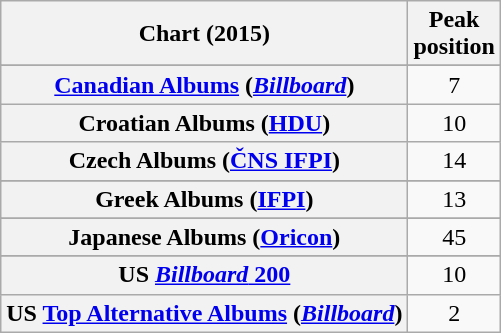<table class="wikitable sortable plainrowheaders" style="text-align:center">
<tr>
<th scope="col">Chart (2015)</th>
<th scope="col">Peak<br>position</th>
</tr>
<tr>
</tr>
<tr>
</tr>
<tr>
</tr>
<tr>
</tr>
<tr>
<th scope="row"><a href='#'>Canadian Albums</a> (<em><a href='#'>Billboard</a></em>)</th>
<td>7</td>
</tr>
<tr>
<th scope="row">Croatian Albums (<a href='#'>HDU</a>)</th>
<td>10</td>
</tr>
<tr>
<th scope="row">Czech Albums (<a href='#'>ČNS IFPI</a>)</th>
<td>14</td>
</tr>
<tr>
</tr>
<tr>
</tr>
<tr>
</tr>
<tr>
</tr>
<tr>
</tr>
<tr>
<th scope="row">Greek Albums (<a href='#'>IFPI</a>)</th>
<td>13</td>
</tr>
<tr>
</tr>
<tr>
</tr>
<tr>
</tr>
<tr>
<th scope="row">Japanese Albums (<a href='#'>Oricon</a>)</th>
<td>45</td>
</tr>
<tr>
</tr>
<tr>
</tr>
<tr>
</tr>
<tr>
</tr>
<tr>
</tr>
<tr>
</tr>
<tr>
<th scope="row">US <a href='#'><em>Billboard</em> 200</a></th>
<td>10</td>
</tr>
<tr>
<th scope="row">US <a href='#'>Top Alternative Albums</a> (<em><a href='#'>Billboard</a></em>)</th>
<td>2</td>
</tr>
</table>
